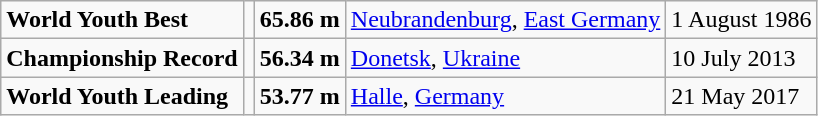<table class="wikitable">
<tr>
<td><strong>World Youth Best</strong></td>
<td></td>
<td><strong>65.86 m</strong></td>
<td><a href='#'>Neubrandenburg</a>, <a href='#'>East Germany</a></td>
<td>1 August 1986</td>
</tr>
<tr>
<td><strong>Championship Record</strong></td>
<td></td>
<td><strong>56.34 m</strong></td>
<td><a href='#'>Donetsk</a>, <a href='#'>Ukraine</a></td>
<td>10 July 2013</td>
</tr>
<tr>
<td><strong>World Youth Leading</strong></td>
<td></td>
<td><strong>53.77 m</strong></td>
<td><a href='#'>Halle</a>, <a href='#'>Germany</a></td>
<td>21 May 2017</td>
</tr>
</table>
